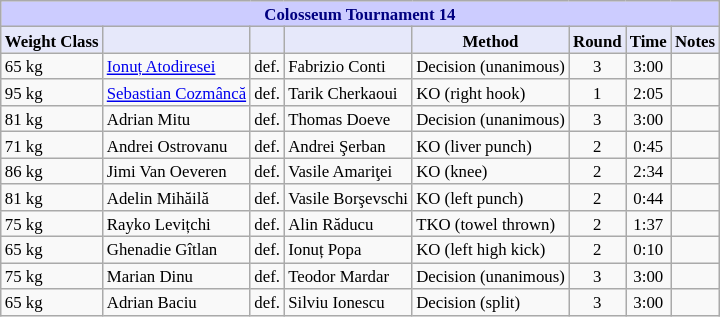<table class="wikitable" style="font-size: 70%;">
<tr>
<th colspan="8" style="background-color: #ccf; color: #000080; text-align: center;"><strong>Colosseum Tournament 14</strong></th>
</tr>
<tr>
<th colspan="1" style="background-color: #E6E8FA; color: #000000; text-align: center;">Weight Class</th>
<th colspan="1" style="background-color: #E6E8FA; color: #000000; text-align: center;"></th>
<th colspan="1" style="background-color: #E6E8FA; color: #000000; text-align: center;"></th>
<th colspan="1" style="background-color: #E6E8FA; color: #000000; text-align: center;"></th>
<th colspan="1" style="background-color: #E6E8FA; color: #000000; text-align: center;">Method</th>
<th colspan="1" style="background-color: #E6E8FA; color: #000000; text-align: center;">Round</th>
<th colspan="1" style="background-color: #E6E8FA; color: #000000; text-align: center;">Time</th>
<th colspan="1" style="background-color: #E6E8FA; color: #000000; text-align: center;">Notes</th>
</tr>
<tr>
<td>65 kg</td>
<td> <a href='#'>Ionuț Atodiresei</a></td>
<td align=center>def.</td>
<td> Fabrizio Conti</td>
<td>Decision (unanimous)</td>
<td align=center>3</td>
<td align=center>3:00</td>
<td></td>
</tr>
<tr>
<td>95 kg</td>
<td> <a href='#'>Sebastian Cozmâncă</a></td>
<td align=center>def.</td>
<td> Tarik Cherkaoui</td>
<td>KO (right hook)</td>
<td align=center>1</td>
<td align=center>2:05</td>
<td></td>
</tr>
<tr>
<td>81 kg</td>
<td> Adrian Mitu</td>
<td align=center>def.</td>
<td> Thomas Doeve</td>
<td>Decision (unanimous)</td>
<td align=center>3</td>
<td align=center>3:00</td>
<td></td>
</tr>
<tr>
<td>71 kg</td>
<td> Andrei Ostrovanu</td>
<td align=center>def.</td>
<td> Andrei Şerban</td>
<td>KO (liver punch)</td>
<td align=center>2</td>
<td align=center>0:45</td>
<td></td>
</tr>
<tr>
<td>86 kg</td>
<td> Jimi Van Oeveren</td>
<td align=center>def.</td>
<td> Vasile Amariţei</td>
<td>KO (knee)</td>
<td align=center>2</td>
<td align=center>2:34</td>
<td></td>
</tr>
<tr>
<td>81 kg</td>
<td> Adelin Mihăilă</td>
<td align=center>def.</td>
<td> Vasile Borşevschi</td>
<td>KO (left punch)</td>
<td align=center>2</td>
<td align=center>0:44</td>
</tr>
<tr>
<td>75 kg</td>
<td> Rayko Levițchi</td>
<td align=center>def.</td>
<td> Alin Răducu</td>
<td>TKO (towel thrown)</td>
<td align=center>2</td>
<td align=center>1:37</td>
<td></td>
</tr>
<tr>
<td>65 kg</td>
<td> Ghenadie Gîtlan</td>
<td align=center>def.</td>
<td> Ionuț Popa</td>
<td>KO (left high kick)</td>
<td align=center>2</td>
<td align=center>0:10</td>
<td></td>
</tr>
<tr>
<td>75 kg</td>
<td> Marian Dinu</td>
<td align=center>def.</td>
<td> Teodor Mardar</td>
<td>Decision (unanimous)</td>
<td align=center>3</td>
<td align=center>3:00</td>
<td></td>
</tr>
<tr>
<td>65 kg</td>
<td> Adrian Baciu</td>
<td align=center>def.</td>
<td> Silviu Ionescu</td>
<td>Decision (split)</td>
<td align=center>3</td>
<td align=center>3:00</td>
<td></td>
</tr>
</table>
